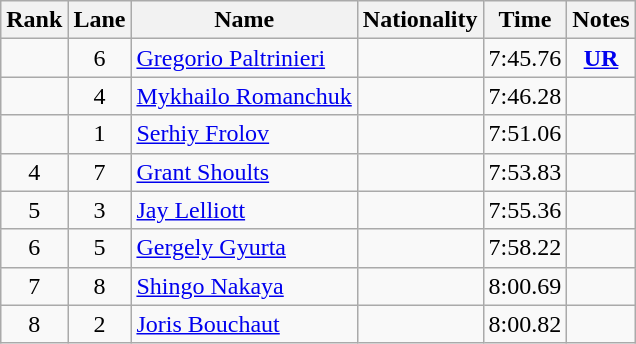<table class="wikitable sortable" style="text-align:center">
<tr>
<th>Rank</th>
<th>Lane</th>
<th>Name</th>
<th>Nationality</th>
<th>Time</th>
<th>Notes</th>
</tr>
<tr>
<td></td>
<td>6</td>
<td align="left"><a href='#'>Gregorio Paltrinieri</a></td>
<td align="left"></td>
<td>7:45.76</td>
<td><strong><a href='#'>UR</a></strong></td>
</tr>
<tr>
<td></td>
<td>4</td>
<td align="left"><a href='#'>Mykhailo Romanchuk</a></td>
<td align="left"></td>
<td>7:46.28</td>
<td></td>
</tr>
<tr>
<td></td>
<td>1</td>
<td align="left"><a href='#'>Serhiy Frolov</a></td>
<td align="left"></td>
<td>7:51.06</td>
<td></td>
</tr>
<tr>
<td>4</td>
<td>7</td>
<td align="left"><a href='#'>Grant Shoults</a></td>
<td align="left"></td>
<td>7:53.83</td>
<td></td>
</tr>
<tr>
<td>5</td>
<td>3</td>
<td align="left"><a href='#'>Jay Lelliott</a></td>
<td align="left"></td>
<td>7:55.36</td>
<td></td>
</tr>
<tr>
<td>6</td>
<td>5</td>
<td align="left"><a href='#'>Gergely Gyurta</a></td>
<td align="left"></td>
<td>7:58.22</td>
<td></td>
</tr>
<tr>
<td>7</td>
<td>8</td>
<td align="left"><a href='#'>Shingo Nakaya</a></td>
<td align="left"></td>
<td>8:00.69</td>
<td></td>
</tr>
<tr>
<td>8</td>
<td>2</td>
<td align="left"><a href='#'>Joris Bouchaut</a></td>
<td align="left"></td>
<td>8:00.82</td>
<td></td>
</tr>
</table>
